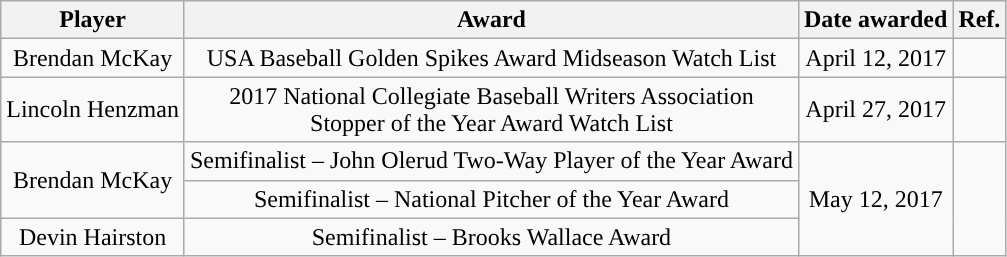<table class="wikitable sortable sortable" style="text-align: center">
<tr>
<th>Player</th>
<th>Award</th>
<th>Date awarded</th>
<th>Ref.</th>
</tr>
<tr>
<td>Brendan McKay</td>
<td>USA Baseball Golden Spikes Award Midseason Watch List</td>
<td>April 12, 2017</td>
<td></td>
</tr>
<tr>
<td>Lincoln Henzman</td>
<td>2017 National Collegiate Baseball Writers Association<br>Stopper of the Year Award Watch List</td>
<td>April 27, 2017</td>
<td></td>
</tr>
<tr>
<td rowspan="2">Brendan McKay</td>
<td>Semifinalist – John Olerud Two-Way Player of the Year Award</td>
<td rowspan="3">May 12, 2017</td>
<td rowspan="3"></td>
</tr>
<tr>
<td>Semifinalist – National Pitcher of the Year Award</td>
</tr>
<tr>
<td>Devin Hairston</td>
<td>Semifinalist – Brooks Wallace Award</td>
</tr>
</table>
